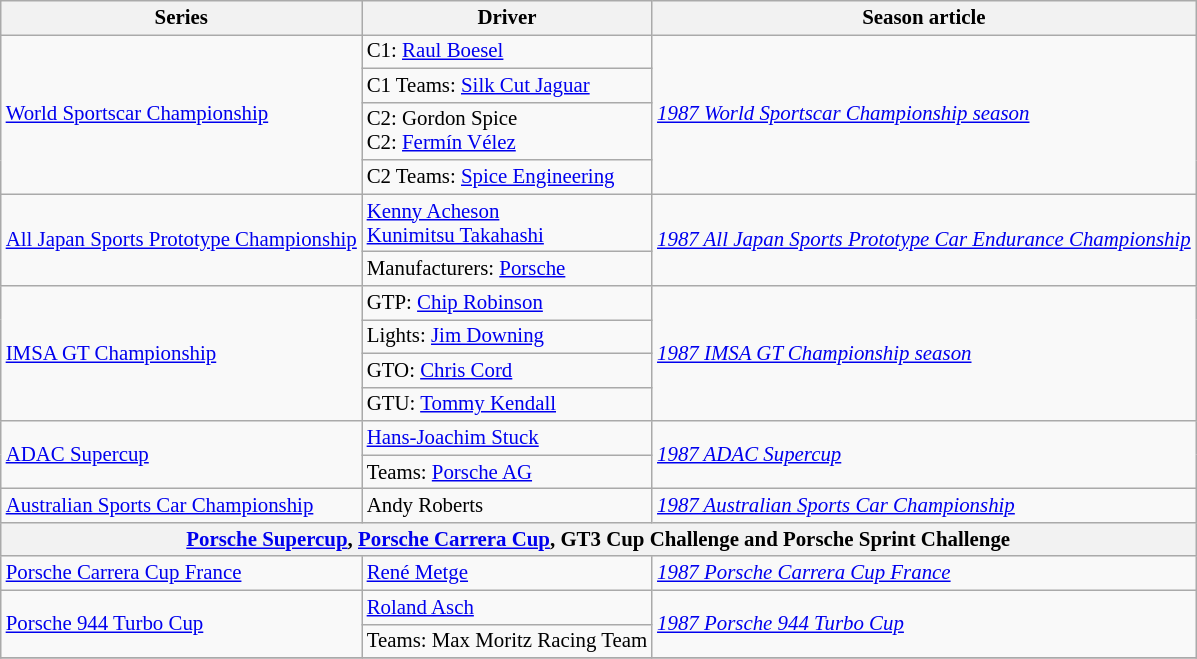<table class="wikitable" style="font-size: 87%;">
<tr>
<th>Series</th>
<th>Driver</th>
<th>Season article</th>
</tr>
<tr>
<td rowspan=4><a href='#'>World Sportscar Championship</a></td>
<td>C1:  <a href='#'>Raul Boesel</a></td>
<td rowspan=4><em><a href='#'>1987 World Sportscar Championship season</a></em></td>
</tr>
<tr>
<td>C1 Teams:  <a href='#'>Silk Cut Jaguar</a></td>
</tr>
<tr>
<td>C2:  Gordon Spice<br>C2:  <a href='#'>Fermín Vélez</a></td>
</tr>
<tr>
<td>C2 Teams:  <a href='#'>Spice Engineering</a></td>
</tr>
<tr>
<td rowspan=2><a href='#'>All Japan Sports Prototype Championship</a></td>
<td> <a href='#'>Kenny Acheson</a><br> <a href='#'>Kunimitsu Takahashi</a></td>
<td rowspan=2><em><a href='#'>1987 All Japan Sports Prototype Car Endurance Championship</a></em></td>
</tr>
<tr>
<td>Manufacturers:  <a href='#'>Porsche</a></td>
</tr>
<tr>
<td rowspan=4><a href='#'>IMSA GT Championship</a></td>
<td>GTP:  <a href='#'>Chip Robinson</a></td>
<td rowspan=4><em><a href='#'>1987 IMSA GT Championship season</a></em></td>
</tr>
<tr>
<td>Lights:  <a href='#'>Jim Downing</a></td>
</tr>
<tr>
<td>GTO:  <a href='#'>Chris Cord</a></td>
</tr>
<tr>
<td>GTU:  <a href='#'>Tommy Kendall</a></td>
</tr>
<tr>
<td rowspan=2><a href='#'>ADAC Supercup</a></td>
<td> <a href='#'>Hans-Joachim Stuck</a></td>
<td rowspan=2><em><a href='#'>1987 ADAC Supercup</a></em></td>
</tr>
<tr>
<td>Teams:  <a href='#'>Porsche AG</a></td>
</tr>
<tr>
<td><a href='#'>Australian Sports Car Championship</a></td>
<td> Andy Roberts</td>
<td><em><a href='#'>1987 Australian Sports Car Championship</a></em></td>
</tr>
<tr>
<th colspan="3"><a href='#'>Porsche Supercup</a>, <a href='#'>Porsche Carrera Cup</a>, GT3 Cup Challenge and Porsche Sprint Challenge</th>
</tr>
<tr>
<td><a href='#'>Porsche Carrera Cup France</a></td>
<td> <a href='#'>René Metge</a></td>
<td><em><a href='#'>1987 Porsche Carrera Cup France</a></em></td>
</tr>
<tr>
<td rowspan=2><a href='#'>Porsche 944 Turbo Cup</a></td>
<td> <a href='#'>Roland Asch</a></td>
<td rowspan=2><em><a href='#'>1987 Porsche 944 Turbo Cup</a></em></td>
</tr>
<tr>
<td>Teams:  Max Moritz Racing Team</td>
</tr>
<tr>
</tr>
</table>
